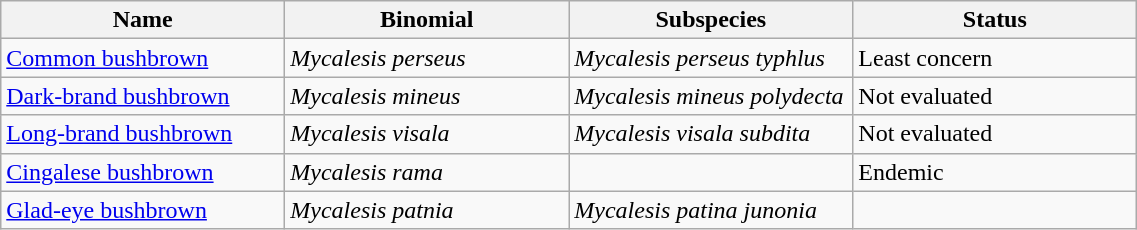<table width=60% class="wikitable">
<tr>
<th width=20%>Name</th>
<th width=20%>Binomial</th>
<th width=20%>Subspecies</th>
<th width=20%>Status</th>
</tr>
<tr>
<td><a href='#'>Common bushbrown</a><br>

</td>
<td><em>Mycalesis perseus</em></td>
<td><em>Mycalesis perseus typhlus</em></td>
<td>Least concern</td>
</tr>
<tr>
<td><a href='#'>Dark-brand bushbrown</a><br>

</td>
<td><em>Mycalesis mineus</em></td>
<td><em>Mycalesis mineus polydecta</em></td>
<td>Not evaluated</td>
</tr>
<tr>
<td><a href='#'>Long-brand bushbrown</a><br></td>
<td><em>Mycalesis visala</em></td>
<td><em>Mycalesis visala subdita</em></td>
<td>Not evaluated</td>
</tr>
<tr>
<td><a href='#'>Cingalese bushbrown</a><br></td>
<td><em>Mycalesis rama</em></td>
<td></td>
<td>Endemic</td>
</tr>
<tr>
<td><a href='#'>Glad-eye bushbrown</a><br>
</td>
<td><em>Mycalesis patnia</em></td>
<td><em>Mycalesis patina junonia</em></td>
<td></td>
</tr>
</table>
